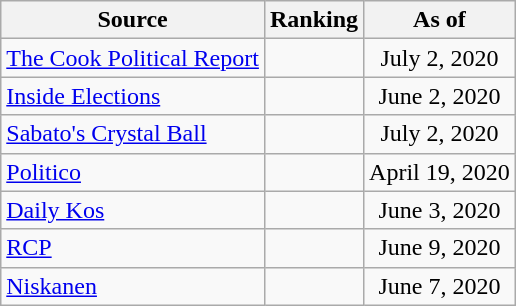<table class="wikitable" style="text-align:center">
<tr>
<th>Source</th>
<th>Ranking</th>
<th>As of</th>
</tr>
<tr>
<td style="text-align:left"><a href='#'>The Cook Political Report</a></td>
<td></td>
<td>July 2, 2020</td>
</tr>
<tr>
<td style="text-align:left"><a href='#'>Inside Elections</a></td>
<td></td>
<td>June 2, 2020</td>
</tr>
<tr>
<td style="text-align:left"><a href='#'>Sabato's Crystal Ball</a></td>
<td></td>
<td>July 2, 2020</td>
</tr>
<tr>
<td style="text-align:left"><a href='#'>Politico</a></td>
<td></td>
<td>April 19, 2020</td>
</tr>
<tr>
<td style="text-align:left"><a href='#'>Daily Kos</a></td>
<td></td>
<td>June 3, 2020</td>
</tr>
<tr>
<td style="text-align:left"><a href='#'>RCP</a></td>
<td></td>
<td>June 9, 2020</td>
</tr>
<tr>
<td style="text-align:left"><a href='#'>Niskanen</a></td>
<td></td>
<td>June 7, 2020</td>
</tr>
</table>
